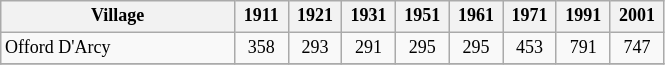<table class="wikitable" style="text-align:center;font-size: 9pt">
<tr>
<th width="150">Village<br></th>
<th width="30">1911<br></th>
<th width="30">1921<br></th>
<th width="30">1931<br></th>
<th width="30">1951<br></th>
<th width="30">1961<br></th>
<th width="30">1971<br></th>
<th width="30">1991<br></th>
<th width="30">2001<br></th>
</tr>
<tr>
<td align=left>Offord D'Arcy</td>
<td align="center">358</td>
<td align="center">293</td>
<td align="center">291</td>
<td align="center">295</td>
<td align="center">295</td>
<td align="center">453</td>
<td align="center">791</td>
<td align="center">747</td>
</tr>
<tr>
</tr>
</table>
